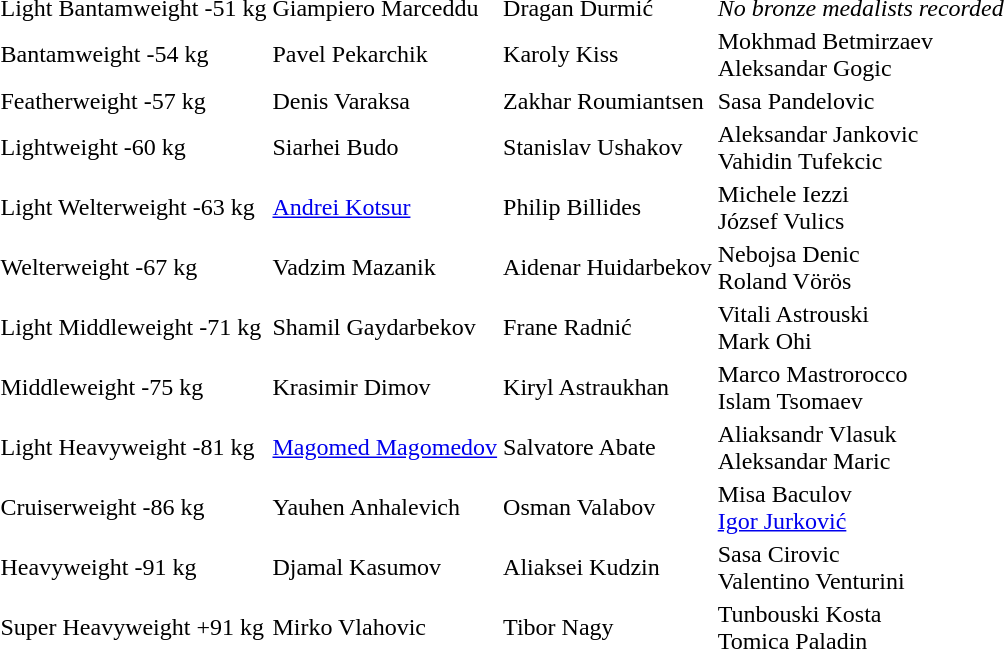<table>
<tr>
<td>Light Bantamweight -51 kg<br></td>
<td>Giampiero Marceddu </td>
<td>Dragan Durmić </td>
<td><em>No bronze medalists recorded</em></td>
</tr>
<tr>
<td>Bantamweight -54 kg<br></td>
<td>Pavel Pekarchik </td>
<td>Karoly Kiss </td>
<td>Mokhmad Betmirzaev <br>Aleksandar Gogic </td>
</tr>
<tr>
<td>Featherweight -57 kg<br></td>
<td>Denis Varaksa </td>
<td>Zakhar Roumiantsen </td>
<td>Sasa Pandelovic </td>
</tr>
<tr>
<td>Lightweight -60 kg<br></td>
<td>Siarhei Budo </td>
<td>Stanislav Ushakov </td>
<td>Aleksandar Jankovic <br>Vahidin Tufekcic </td>
</tr>
<tr>
<td>Light Welterweight -63 kg<br></td>
<td><a href='#'>Andrei Kotsur</a> </td>
<td>Philip Billides </td>
<td>Michele Iezzi <br>József Vulics </td>
</tr>
<tr>
<td>Welterweight -67 kg<br></td>
<td>Vadzim Mazanik </td>
<td>Aidenar Huidarbekov </td>
<td>Nebojsa Denic <br>Roland Vörös </td>
</tr>
<tr>
<td>Light Middleweight -71 kg<br></td>
<td>Shamil Gaydarbekov </td>
<td>Frane Radnić </td>
<td>Vitali Astrouski <br>Mark Ohi </td>
</tr>
<tr>
<td>Middleweight -75 kg<br></td>
<td>Krasimir Dimov </td>
<td>Kiryl Astraukhan </td>
<td>Marco Mastrorocco <br>Islam Tsomaev </td>
</tr>
<tr>
<td>Light Heavyweight -81 kg<br></td>
<td><a href='#'>Magomed Magomedov</a> </td>
<td>Salvatore Abate </td>
<td>Aliaksandr Vlasuk <br>Aleksandar Maric </td>
</tr>
<tr>
<td>Cruiserweight -86 kg<br></td>
<td>Yauhen Anhalevich </td>
<td>Osman Valabov </td>
<td>Misa Baculov <br><a href='#'>Igor Jurković</a> </td>
</tr>
<tr>
<td>Heavyweight -91 kg<br></td>
<td>Djamal Kasumov </td>
<td>Aliaksei Kudzin </td>
<td>Sasa Cirovic <br>Valentino Venturini </td>
</tr>
<tr>
<td>Super Heavyweight +91 kg<br></td>
<td>Mirko Vlahovic </td>
<td>Tibor Nagy </td>
<td>Tunbouski Kosta <br>Tomica Paladin </td>
</tr>
<tr>
</tr>
</table>
